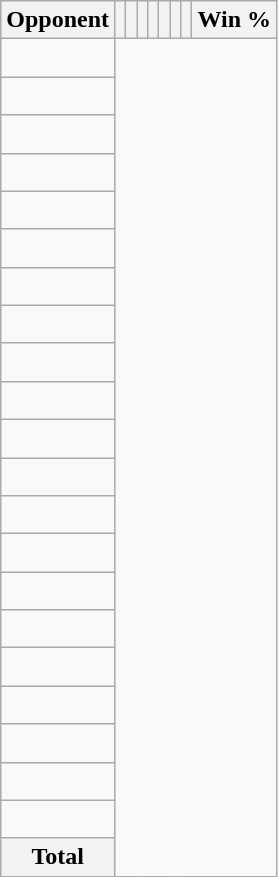<table class="wikitable sortable collapsible collapsed" style="text-align: center;">
<tr>
<th>Opponent</th>
<th></th>
<th></th>
<th></th>
<th></th>
<th></th>
<th></th>
<th></th>
<th>Win %</th>
</tr>
<tr>
<td align="left"><br></td>
</tr>
<tr>
<td align="left"><br></td>
</tr>
<tr>
<td align="left"><br></td>
</tr>
<tr>
<td align="left"><br></td>
</tr>
<tr>
<td align="left"><br></td>
</tr>
<tr>
<td align="left"><br></td>
</tr>
<tr>
<td align="left"><br></td>
</tr>
<tr>
<td align="left"><br></td>
</tr>
<tr>
<td align="left"><br></td>
</tr>
<tr>
<td align="left"><br></td>
</tr>
<tr>
<td align="left"><br></td>
</tr>
<tr>
<td align="left"><br></td>
</tr>
<tr>
<td align="left"><br></td>
</tr>
<tr>
<td align="left"><br></td>
</tr>
<tr>
<td align="left"><br></td>
</tr>
<tr>
<td align="left"><br></td>
</tr>
<tr>
<td align="left"><br></td>
</tr>
<tr>
<td align="left"><br></td>
</tr>
<tr>
<td align="left"><br></td>
</tr>
<tr>
<td align="left"><br></td>
</tr>
<tr>
<td align="left"><br></td>
</tr>
<tr class="sortbottom">
<th>Total<br></th>
</tr>
</table>
